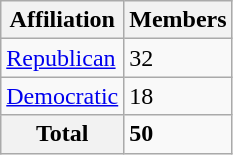<table class="wikitable">
<tr>
<th scope=col>Affiliation</th>
<th scope=col>Members</th>
</tr>
<tr !scope=row >
<td><a href='#'>Republican</a></td>
<td>32</td>
</tr>
<tr !scope=row >
<td><a href='#'>Democratic</a></td>
<td>18</td>
</tr>
<tr>
<th scope=row><strong>Total</strong><br></th>
<td><strong>50</strong></td>
</tr>
</table>
